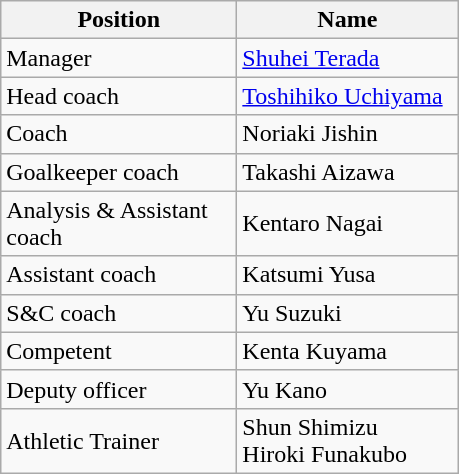<table class="wikitable" style="text-align:left;">
<tr>
<th style="width:150px;">Position</th>
<th style="width:140px;">Name</th>
</tr>
<tr>
<td>Manager</td>
<td> <a href='#'>Shuhei Terada</a></td>
</tr>
<tr>
<td>Head coach</td>
<td> <a href='#'>Toshihiko Uchiyama</a></td>
</tr>
<tr>
<td>Coach</td>
<td> Noriaki Jishin</td>
</tr>
<tr>
<td>Goalkeeper coach</td>
<td> Takashi Aizawa</td>
</tr>
<tr>
<td>Analysis & Assistant coach</td>
<td> Kentaro Nagai</td>
</tr>
<tr>
<td>Assistant coach</td>
<td> Katsumi Yusa</td>
</tr>
<tr>
<td>S&C coach</td>
<td> Yu Suzuki</td>
</tr>
<tr>
<td>Competent</td>
<td> Kenta Kuyama</td>
</tr>
<tr>
<td>Deputy officer</td>
<td> Yu Kano</td>
</tr>
<tr>
<td>Athletic Trainer</td>
<td> Shun Shimizu <br> Hiroki Funakubo</td>
</tr>
</table>
